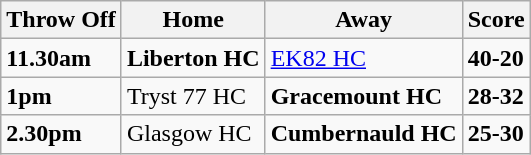<table class="wikitable">
<tr>
<th><strong>Throw Off</strong></th>
<th><strong>Home</strong></th>
<th><strong>Away</strong></th>
<th><strong>Score</strong></th>
</tr>
<tr>
<td><strong>11.30am</strong></td>
<td><strong>Liberton HC</strong></td>
<td><a href='#'>EK82 HC</a></td>
<td><strong>40-20</strong></td>
</tr>
<tr>
<td><strong>1pm</strong></td>
<td>Tryst 77 HC</td>
<td><strong>Gracemount HC</strong></td>
<td><strong>28-32</strong></td>
</tr>
<tr>
<td><strong>2.30pm</strong></td>
<td>Glasgow HC</td>
<td><strong>Cumbernauld HC</strong></td>
<td><strong>25-30</strong></td>
</tr>
</table>
